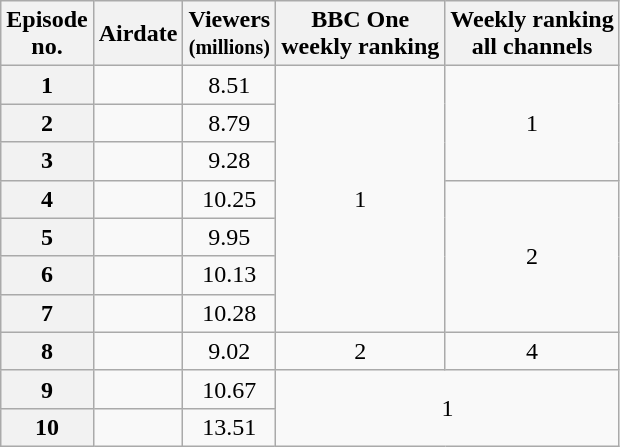<table class="wikitable" style="text-align:center;">
<tr>
<th scope="col">Episode<br>no.</th>
<th scope="col">Airdate</th>
<th scope="col">Viewers<br><small>(millions)</small></th>
<th scope="col">BBC One<br>weekly ranking</th>
<th scope="col">Weekly ranking<br>all channels</th>
</tr>
<tr>
<th scope="row">1</th>
<td></td>
<td>8.51</td>
<td rowspan="7">1</td>
<td rowspan="3">1</td>
</tr>
<tr>
<th scope="row">2</th>
<td></td>
<td>8.79</td>
</tr>
<tr>
<th scope="row">3</th>
<td></td>
<td>9.28</td>
</tr>
<tr>
<th scope="row">4</th>
<td></td>
<td>10.25</td>
<td rowspan="4">2</td>
</tr>
<tr>
<th scope="row">5</th>
<td></td>
<td>9.95</td>
</tr>
<tr>
<th scope="row">6</th>
<td></td>
<td>10.13</td>
</tr>
<tr>
<th scope="row">7</th>
<td></td>
<td>10.28</td>
</tr>
<tr>
<th scope="row">8</th>
<td></td>
<td>9.02</td>
<td>2</td>
<td>4</td>
</tr>
<tr>
<th scope="row">9</th>
<td></td>
<td>10.67</td>
<td colspan="2" rowspan="2">1</td>
</tr>
<tr>
<th scope="row">10</th>
<td></td>
<td>13.51</td>
</tr>
</table>
